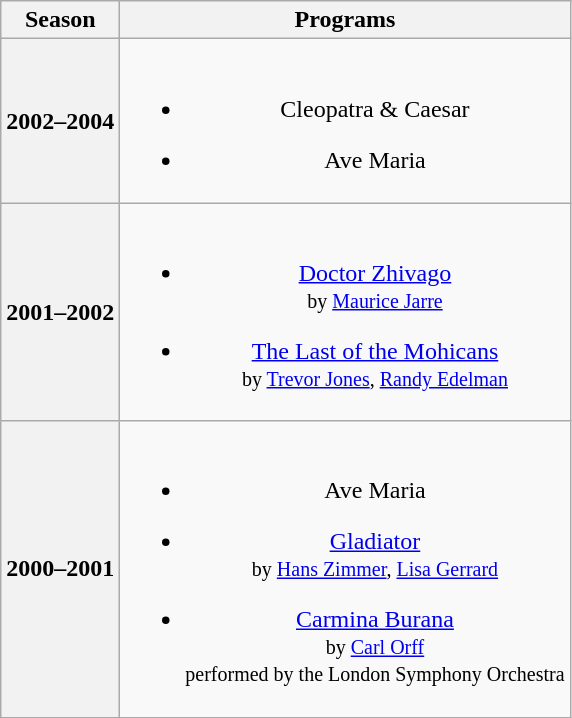<table class="wikitable" style="text-align:center">
<tr>
<th>Season</th>
<th>Programs</th>
</tr>
<tr>
<th>2002–2004 <br> </th>
<td><br><ul><li>Cleopatra & Caesar</li></ul><ul><li>Ave Maria</li></ul></td>
</tr>
<tr>
<th>2001–2002 <br> </th>
<td><br><ul><li><a href='#'>Doctor Zhivago</a> <br><small> by <a href='#'>Maurice Jarre</a> </small></li></ul><ul><li><a href='#'>The Last of the Mohicans</a> <br><small> by <a href='#'>Trevor Jones</a>, <a href='#'>Randy Edelman</a> </small></li></ul></td>
</tr>
<tr>
<th>2000–2001 <br> </th>
<td><br><ul><li>Ave Maria</li></ul><ul><li><a href='#'>Gladiator</a> <br><small> by <a href='#'>Hans Zimmer</a>, <a href='#'>Lisa Gerrard</a> </small></li></ul><ul><li><a href='#'>Carmina Burana</a> <br><small> by <a href='#'>Carl Orff</a> <br> performed by the London Symphony Orchestra </small></li></ul></td>
</tr>
</table>
